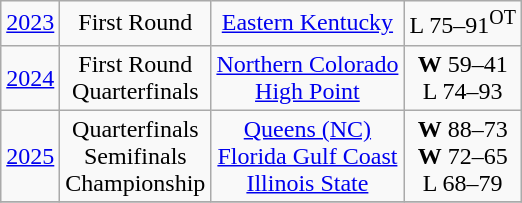<table class="wikitable" style="text-align:center">
<tr>
<td><a href='#'>2023</a></td>
<td>First Round</td>
<td><a href='#'>Eastern Kentucky</a></td>
<td>L 75–91<sup>OT</sup></td>
</tr>
<tr>
<td><a href='#'>2024</a></td>
<td>First Round<br>Quarterfinals</td>
<td><a href='#'>Northern Colorado</a> <br> <a href='#'>High Point</a></td>
<td><strong>W</strong> 59–41<br>L 74–93</td>
</tr>
<tr>
<td><a href='#'>2025</a></td>
<td>Quarterfinals<br>Semifinals<br>Championship</td>
<td><a href='#'>Queens (NC)</a> <br> <a href='#'>Florida Gulf Coast</a><br><a href='#'>Illinois State</a></td>
<td><strong>W</strong> 88–73<br><strong>W</strong> 72–65<br>L 68–79</td>
</tr>
<tr>
</tr>
</table>
